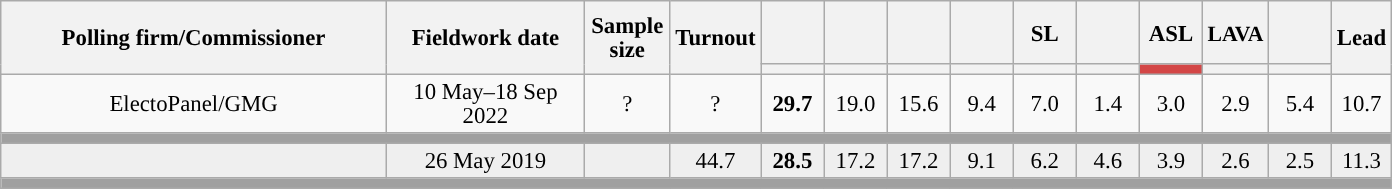<table class="wikitable collapsible collapsed" style="text-align:center; font-size:95%; line-height:16px;">
<tr style="height:42px;">
<th style="width:250px;" rowspan="2">Polling firm/Commissioner</th>
<th style="width:125px;" rowspan="2">Fieldwork date</th>
<th style="width:50px;" rowspan="2">Sample size</th>
<th style="width:45px;" rowspan="2">Turnout</th>
<th style="width:35px;"></th>
<th style="width:35px;"></th>
<th style="width:35px;"></th>
<th style="width:35px;"></th>
<th style="width:35px;">SL</th>
<th style="width:35px;"></th>
<th style="width:35px;">ASL</th>
<th style="width:35px; font-size:95%;">LAVA</th>
<th style="width:35px;"></th>
<th style="width:30px;" rowspan="2">Lead</th>
</tr>
<tr>
<th style="color:inherit;background:"></th>
<th style="color:inherit;background:"></th>
<th style="color:inherit;background:"></th>
<th style="color:inherit;background:"></th>
<th style="color:inherit;background:"></th>
<th style="color:inherit;background:"></th>
<th style="color:inherit;background:#D34646;"></th>
<th style="color:inherit;background:"></th>
<th style="color:inherit;background:"></th>
</tr>
<tr>
<td>ElectoPanel/GMG</td>
<td>10 May–18 Sep 2022</td>
<td>?</td>
<td>?</td>
<td><strong>29.7</strong><br></td>
<td>19.0<br></td>
<td>15.6<br></td>
<td>9.4<br></td>
<td>7.0<br></td>
<td>1.4<br></td>
<td>3.0<br></td>
<td>2.9<br></td>
<td>5.4<br></td>
<td style="background:">10.7</td>
</tr>
<tr>
<td colspan="14" style="background:#A0A0A0"></td>
</tr>
<tr style="background:#EFEFEF;">
<td><strong></strong></td>
<td>26 May 2019</td>
<td></td>
<td>44.7</td>
<td><strong>28.5</strong><br></td>
<td>17.2<br></td>
<td>17.2<br></td>
<td>9.1<br></td>
<td>6.2<br></td>
<td>4.6<br></td>
<td>3.9<br></td>
<td>2.6<br></td>
<td>2.5<br></td>
<td style="background:">11.3</td>
</tr>
<tr>
<td colspan="14" style="background:#A0A0A0"></td>
</tr>
</table>
